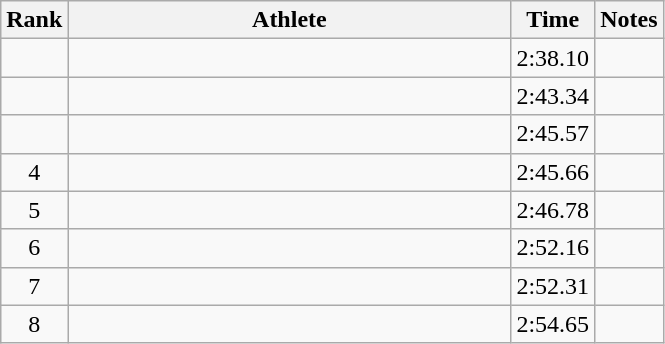<table class="wikitable" style="text-align:center">
<tr>
<th>Rank</th>
<th Style="width:18em">Athlete</th>
<th>Time</th>
<th>Notes</th>
</tr>
<tr>
<td></td>
<td style="text-align:left"></td>
<td>2:38.10</td>
<td></td>
</tr>
<tr>
<td></td>
<td style="text-align:left"></td>
<td>2:43.34</td>
<td></td>
</tr>
<tr>
<td></td>
<td style="text-align:left"></td>
<td>2:45.57</td>
<td></td>
</tr>
<tr>
<td>4</td>
<td style="text-align:left"></td>
<td>2:45.66</td>
<td></td>
</tr>
<tr>
<td>5</td>
<td style="text-align:left"></td>
<td>2:46.78</td>
<td></td>
</tr>
<tr>
<td>6</td>
<td style="text-align:left"></td>
<td>2:52.16</td>
<td></td>
</tr>
<tr>
<td>7</td>
<td style="text-align:left"></td>
<td>2:52.31</td>
<td></td>
</tr>
<tr>
<td>8</td>
<td style="text-align:left"></td>
<td>2:54.65</td>
<td></td>
</tr>
</table>
